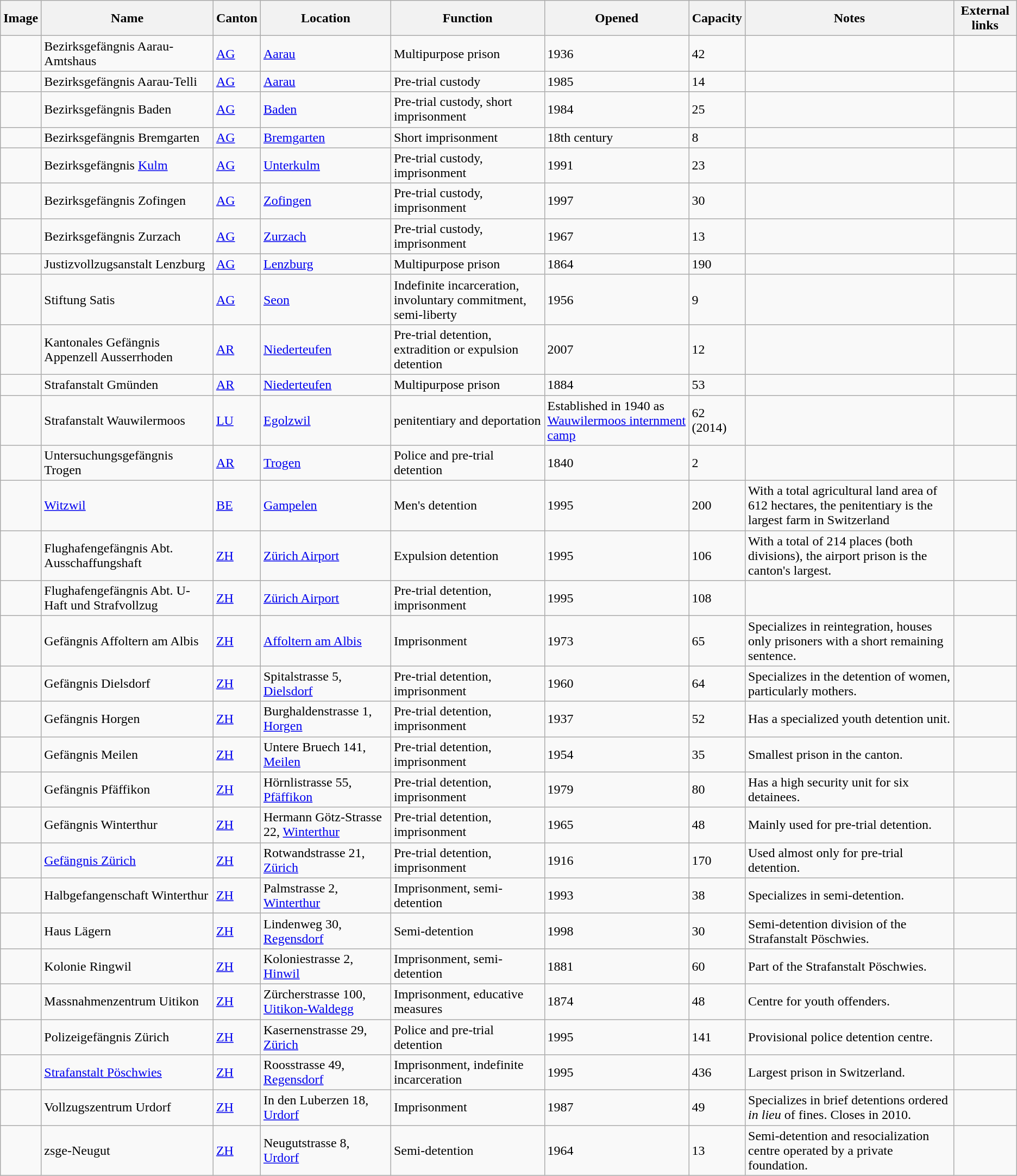<table class="wikitable sortable">
<tr>
<th>Image</th>
<th>Name</th>
<th>Canton</th>
<th>Location</th>
<th>Function</th>
<th>Opened</th>
<th>Capacity</th>
<th>Notes</th>
<th>External links</th>
</tr>
<tr>
<td></td>
<td>Bezirksgefängnis Aarau-Amtshaus</td>
<td><a href='#'>AG</a></td>
<td><a href='#'>Aarau</a></td>
<td>Multipurpose prison</td>
<td>1936</td>
<td>42</td>
<td></td>
<td></td>
</tr>
<tr>
<td></td>
<td>Bezirksgefängnis Aarau-Telli</td>
<td><a href='#'>AG</a></td>
<td><a href='#'>Aarau</a></td>
<td>Pre-trial custody</td>
<td>1985</td>
<td>14</td>
<td></td>
<td></td>
</tr>
<tr>
<td></td>
<td>Bezirksgefängnis Baden</td>
<td><a href='#'>AG</a></td>
<td><a href='#'>Baden</a></td>
<td>Pre-trial custody, short imprisonment</td>
<td>1984</td>
<td>25</td>
<td></td>
<td></td>
</tr>
<tr>
<td></td>
<td>Bezirksgefängnis Bremgarten</td>
<td><a href='#'>AG</a></td>
<td><a href='#'>Bremgarten</a></td>
<td>Short imprisonment</td>
<td>18th century</td>
<td>8</td>
<td></td>
<td></td>
</tr>
<tr>
<td></td>
<td>Bezirksgefängnis <a href='#'>Kulm</a></td>
<td><a href='#'>AG</a></td>
<td><a href='#'>Unterkulm</a></td>
<td>Pre-trial custody, imprisonment</td>
<td>1991</td>
<td>23</td>
<td></td>
<td></td>
</tr>
<tr>
<td></td>
<td>Bezirksgefängnis Zofingen</td>
<td><a href='#'>AG</a></td>
<td><a href='#'>Zofingen</a></td>
<td>Pre-trial custody, imprisonment</td>
<td>1997</td>
<td>30</td>
<td></td>
<td></td>
</tr>
<tr>
<td></td>
<td>Bezirksgefängnis Zurzach</td>
<td><a href='#'>AG</a></td>
<td><a href='#'>Zurzach</a></td>
<td>Pre-trial custody, imprisonment</td>
<td>1967</td>
<td>13</td>
<td></td>
<td></td>
</tr>
<tr>
<td></td>
<td>Justizvollzugsanstalt Lenzburg</td>
<td><a href='#'>AG</a></td>
<td><a href='#'>Lenzburg</a></td>
<td>Multipurpose prison</td>
<td>1864</td>
<td>190</td>
<td></td>
<td><br> </td>
</tr>
<tr>
<td></td>
<td>Stiftung Satis</td>
<td><a href='#'>AG</a></td>
<td><a href='#'>Seon</a></td>
<td>Indefinite incarceration, involuntary commitment, semi-liberty</td>
<td>1956</td>
<td>9</td>
<td></td>
<td></td>
</tr>
<tr>
<td></td>
<td>Kantonales Gefängnis Appenzell Ausserrhoden</td>
<td><a href='#'>AR</a></td>
<td><a href='#'>Niederteufen</a></td>
<td>Pre-trial detention, extradition or expulsion detention</td>
<td>2007</td>
<td>12</td>
<td></td>
<td></td>
</tr>
<tr>
<td></td>
<td>Strafanstalt Gmünden</td>
<td><a href='#'>AR</a></td>
<td><a href='#'>Niederteufen</a></td>
<td>Multipurpose prison</td>
<td>1884</td>
<td>53</td>
<td></td>
<td></td>
</tr>
<tr>
<td></td>
<td>Strafanstalt Wauwilermoos</td>
<td><a href='#'>LU</a></td>
<td><a href='#'>Egolzwil</a></td>
<td>penitentiary and deportation</td>
<td>Established in 1940 as <a href='#'>Wauwilermoos internment camp</a></td>
<td>62 (2014)</td>
<td></td>
<td></td>
</tr>
<tr>
<td></td>
<td>Untersuchungsgefängnis Trogen</td>
<td><a href='#'>AR</a></td>
<td><a href='#'>Trogen</a></td>
<td>Police and pre-trial detention</td>
<td>1840</td>
<td>2</td>
<td></td>
<td></td>
</tr>
<tr>
<td></td>
<td><a href='#'>Witzwil</a></td>
<td><a href='#'>BE</a></td>
<td><a href='#'>Gampelen</a></td>
<td>Men's detention</td>
<td>1995</td>
<td>200</td>
<td>With a total agricultural land area of 612 hectares, the penitentiary is the largest farm in Switzerland</td>
<td></td>
</tr>
<tr>
<td></td>
<td>Flughafengefängnis Abt. Ausschaffungshaft</td>
<td><a href='#'>ZH</a></td>
<td><a href='#'>Zürich Airport</a></td>
<td>Expulsion detention</td>
<td>1995</td>
<td>106</td>
<td>With a total of 214 places (both divisions), the airport prison is the canton's largest.</td>
<td><br> </td>
</tr>
<tr>
<td></td>
<td>Flughafengefängnis Abt. U-Haft und Strafvollzug</td>
<td><a href='#'>ZH</a></td>
<td><a href='#'>Zürich Airport</a></td>
<td>Pre-trial detention, imprisonment</td>
<td>1995</td>
<td>108</td>
<td></td>
<td><br> </td>
</tr>
<tr>
<td></td>
<td>Gefängnis Affoltern am Albis</td>
<td><a href='#'>ZH</a></td>
<td><a href='#'>Affoltern am Albis</a></td>
<td>Imprisonment</td>
<td>1973</td>
<td>65</td>
<td>Specializes in reintegration, houses only prisoners with a short remaining sentence.</td>
<td><br> </td>
</tr>
<tr>
<td></td>
<td>Gefängnis Dielsdorf</td>
<td><a href='#'>ZH</a></td>
<td>Spitalstrasse 5, <a href='#'>Dielsdorf</a></td>
<td>Pre-trial detention, imprisonment</td>
<td>1960</td>
<td>64</td>
<td>Specializes in the detention of women, particularly mothers.</td>
<td><br> </td>
</tr>
<tr>
<td></td>
<td>Gefängnis Horgen</td>
<td><a href='#'>ZH</a></td>
<td>Burghaldenstrasse 1, <a href='#'>Horgen</a></td>
<td>Pre-trial detention, imprisonment</td>
<td>1937</td>
<td>52</td>
<td>Has a specialized youth detention unit.</td>
<td><br> </td>
</tr>
<tr>
<td></td>
<td>Gefängnis Meilen</td>
<td><a href='#'>ZH</a></td>
<td>Untere Bruech 141, <a href='#'>Meilen</a></td>
<td>Pre-trial detention, imprisonment</td>
<td>1954</td>
<td>35</td>
<td>Smallest prison in the canton.</td>
<td><br> </td>
</tr>
<tr>
<td></td>
<td>Gefängnis Pfäffikon</td>
<td><a href='#'>ZH</a></td>
<td>Hörnlistrasse 55, <a href='#'>Pfäffikon</a></td>
<td>Pre-trial detention, imprisonment</td>
<td>1979</td>
<td>80</td>
<td>Has a high security unit for six detainees.</td>
<td><br> </td>
</tr>
<tr>
<td></td>
<td>Gefängnis Winterthur</td>
<td><a href='#'>ZH</a></td>
<td>Hermann Götz-Strasse 22, <a href='#'>Winterthur</a></td>
<td>Pre-trial detention, imprisonment</td>
<td>1965</td>
<td>48</td>
<td>Mainly used for pre-trial detention.</td>
<td><br> </td>
</tr>
<tr>
<td></td>
<td><a href='#'>Gefängnis Zürich</a></td>
<td><a href='#'>ZH</a></td>
<td>Rotwandstrasse 21, <a href='#'>Zürich</a></td>
<td>Pre-trial detention, imprisonment</td>
<td>1916</td>
<td>170</td>
<td>Used almost only for pre-trial detention.</td>
<td><br> </td>
</tr>
<tr>
<td></td>
<td>Halbgefangenschaft Winterthur</td>
<td><a href='#'>ZH</a></td>
<td>Palmstrasse 2, <a href='#'>Winterthur</a></td>
<td>Imprisonment, semi-detention</td>
<td>1993</td>
<td>38</td>
<td>Specializes in semi-detention.</td>
<td><br> </td>
</tr>
<tr>
<td></td>
<td>Haus Lägern</td>
<td><a href='#'>ZH</a></td>
<td>Lindenweg 30, <a href='#'>Regensdorf</a></td>
<td>Semi-detention</td>
<td>1998</td>
<td>30</td>
<td>Semi-detention division of the Strafanstalt Pöschwies.</td>
<td><br> </td>
</tr>
<tr>
<td></td>
<td>Kolonie Ringwil</td>
<td><a href='#'>ZH</a></td>
<td>Koloniestrasse 2, <a href='#'>Hinwil</a></td>
<td>Imprisonment, semi-detention</td>
<td>1881</td>
<td>60</td>
<td>Part of the Strafanstalt Pöschwies.</td>
<td><br> </td>
</tr>
<tr>
<td></td>
<td>Massnahmenzentrum Uitikon</td>
<td><a href='#'>ZH</a></td>
<td>Zürcherstrasse 100, <a href='#'>Uitikon-Waldegg</a></td>
<td>Imprisonment, educative measures</td>
<td>1874</td>
<td>48</td>
<td>Centre for youth offenders.</td>
<td><br> </td>
</tr>
<tr>
<td></td>
<td>Polizeigefängnis Zürich</td>
<td><a href='#'>ZH</a></td>
<td>Kasernenstrasse 29, <a href='#'>Zürich</a></td>
<td>Police and pre-trial detention</td>
<td>1995</td>
<td>141</td>
<td>Provisional police detention centre.</td>
<td></td>
</tr>
<tr>
<td></td>
<td><a href='#'>Strafanstalt Pöschwies</a></td>
<td><a href='#'>ZH</a></td>
<td>Roosstrasse 49, <a href='#'>Regensdorf</a></td>
<td>Imprisonment, indefinite incarceration</td>
<td>1995</td>
<td>436</td>
<td>Largest prison in Switzerland.</td>
<td><br> </td>
</tr>
<tr>
<td></td>
<td>Vollzugszentrum Urdorf</td>
<td><a href='#'>ZH</a></td>
<td>In den Luberzen 18, <a href='#'>Urdorf</a></td>
<td>Imprisonment</td>
<td>1987</td>
<td>49</td>
<td>Specializes in brief detentions ordered <em>in lieu</em> of fines. Closes in 2010.</td>
<td><br> </td>
</tr>
<tr>
<td></td>
<td>zsge-Neugut</td>
<td><a href='#'>ZH</a></td>
<td>Neugutstrasse 8, <a href='#'>Urdorf</a></td>
<td>Semi-detention</td>
<td>1964</td>
<td>13</td>
<td>Semi-detention and resocialization centre operated by a private foundation.</td>
<td><br> </td>
</tr>
</table>
